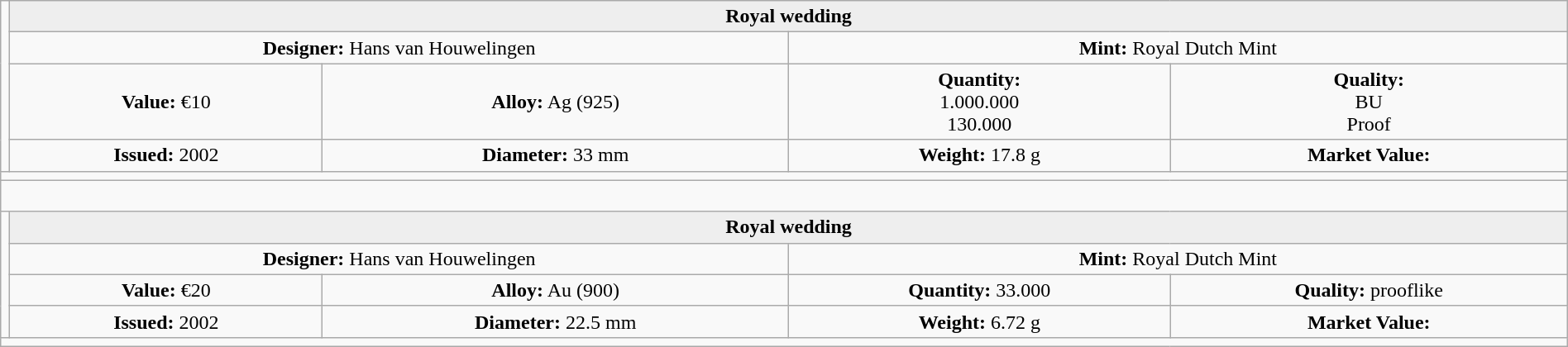<table class="wikitable" width="100%">
<tr>
<td rowspan=4 width="330px" nowrap align=center></td>
<th colspan="4" align=center style="background:#eeeeee;">Royal wedding</th>
</tr>
<tr>
<td colspan="2" width="50%" align=center><strong>Designer:</strong> Hans van Houwelingen</td>
<td colspan="2" width="50%" align=center><strong>Mint:</strong> Royal Dutch Mint</td>
</tr>
<tr>
<td align=center><strong>Value:</strong>  €10</td>
<td align=center><strong>Alloy:</strong> Ag (925)</td>
<td align=center><strong>Quantity:</strong><br>1.000.000 
<br>130.000</td>
<td align=center><strong>Quality:</strong><br>BU<br>
Proof</td>
</tr>
<tr>
<td align=center><strong>Issued:</strong> 2002</td>
<td align=center><strong>Diameter:</strong> 33 mm</td>
<td align=center><strong>Weight:</strong> 17.8 g</td>
<td align=center><strong>Market Value:</strong></td>
</tr>
<tr>
<td colspan="5" align=left></td>
</tr>
<tr>
<td colspan="5" align=left> </td>
</tr>
<tr>
<td rowspan=4 width="330px" nowrap align=center></td>
<th colspan="4" align=center style="background:#eeeeee;">Royal wedding</th>
</tr>
<tr>
<td colspan="2" width="50%" align=center><strong>Designer:</strong> Hans van Houwelingen</td>
<td colspan="2" width="50%" align=center><strong>Mint:</strong> Royal Dutch Mint</td>
</tr>
<tr>
<td align=center><strong>Value:</strong>  €20</td>
<td align=center><strong>Alloy:</strong> Au (900)</td>
<td align=center><strong>Quantity:</strong> 33.000</td>
<td align=center><strong>Quality:</strong> prooflike</td>
</tr>
<tr>
<td align=center><strong>Issued:</strong> 2002</td>
<td align=center><strong>Diameter:</strong> 22.5 mm</td>
<td align=center><strong>Weight:</strong> 6.72 g</td>
<td align=center><strong>Market Value:</strong></td>
</tr>
<tr>
<td colspan="5" align=left></td>
</tr>
</table>
